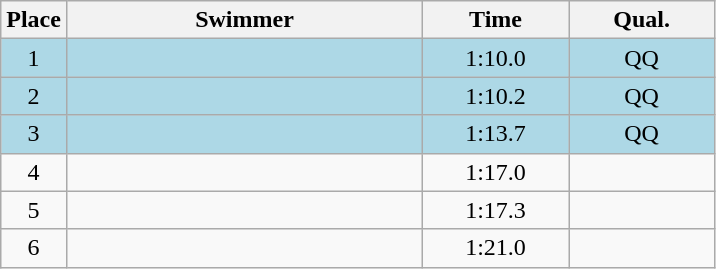<table class=wikitable style="text-align:center">
<tr>
<th>Place</th>
<th width=230>Swimmer</th>
<th width=90>Time</th>
<th width=90>Qual.</th>
</tr>
<tr bgcolor=lightblue>
<td>1</td>
<td align=left></td>
<td>1:10.0</td>
<td>QQ</td>
</tr>
<tr bgcolor=lightblue>
<td>2</td>
<td align=left></td>
<td>1:10.2</td>
<td>QQ</td>
</tr>
<tr bgcolor=lightblue>
<td>3</td>
<td align=left></td>
<td>1:13.7</td>
<td>QQ</td>
</tr>
<tr>
<td>4</td>
<td align=left></td>
<td>1:17.0</td>
<td></td>
</tr>
<tr>
<td>5</td>
<td align=left></td>
<td>1:17.3</td>
<td></td>
</tr>
<tr>
<td>6</td>
<td align=left></td>
<td>1:21.0</td>
<td></td>
</tr>
</table>
